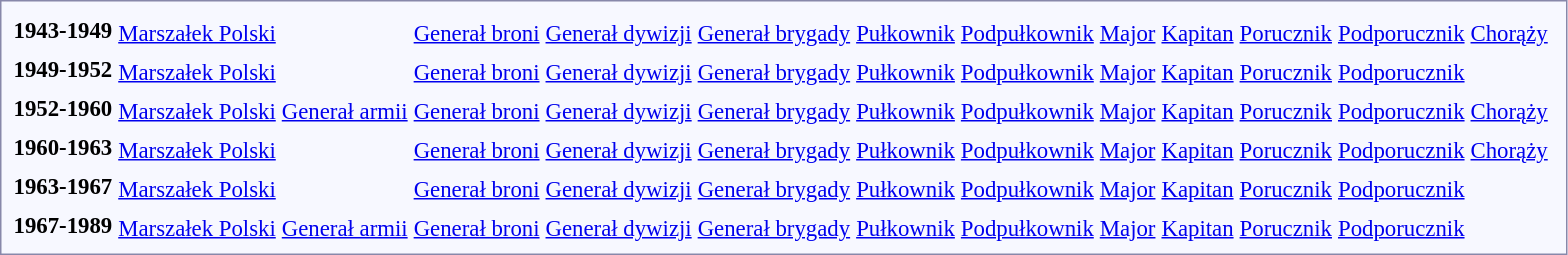<table style="border:1px solid #8888aa; background-color:#f7f8ff; padding:5px; font-size:95%; margin: 0px 12px 12px 0px;">
<tr style="text-align:center;">
<th rowspan=2>1943-1949</th>
<td colspan=2></td>
<td colspan=2 rowspan=2></td>
<td colspan=2></td>
<td colspan=2></td>
<td colspan=2></td>
<td colspan=2></td>
<td colspan=2></td>
<td colspan=2></td>
<td colspan=2></td>
<td colspan=2></td>
<td colspan=2></td>
<td colspan=2></td>
<td colspan=12></td>
</tr>
<tr style="text-align:center;">
<td colspan=2><a href='#'>Marszałek Polski</a></td>
<td colspan=2><a href='#'>Generał broni</a></td>
<td colspan=2><a href='#'>Generał dywizji</a></td>
<td colspan=2><a href='#'>Generał brygady</a></td>
<td colspan=2><a href='#'>Pułkownik</a></td>
<td colspan=2><a href='#'>Podpułkownik</a></td>
<td colspan=2><a href='#'>Major</a></td>
<td colspan=2><a href='#'>Kapitan</a></td>
<td colspan=2><a href='#'>Porucznik</a></td>
<td colspan=2><a href='#'>Podporucznik</a></td>
<td colspan=2><a href='#'>Chorąży</a></td>
</tr>
<tr style="text-align:center;">
<th rowspan=2>1949-1952</th>
<td colspan=2></td>
<td colspan=2 rowspan=2></td>
<td colspan=2></td>
<td colspan=2></td>
<td colspan=2></td>
<td colspan=2></td>
<td colspan=2></td>
<td colspan=2></td>
<td colspan=2></td>
<td colspan=2></td>
<td colspan=2></td>
<td colspan=2 rowspan=2></td>
<td colspan=12></td>
</tr>
<tr style="text-align:center;">
<td colspan=2><a href='#'>Marszałek Polski</a></td>
<td colspan=2><a href='#'>Generał broni</a></td>
<td colspan=2><a href='#'>Generał dywizji</a></td>
<td colspan=2><a href='#'>Generał brygady</a></td>
<td colspan=2><a href='#'>Pułkownik</a></td>
<td colspan=2><a href='#'>Podpułkownik</a></td>
<td colspan=2><a href='#'>Major</a></td>
<td colspan=2><a href='#'>Kapitan</a></td>
<td colspan=2><a href='#'>Porucznik</a></td>
<td colspan=2><a href='#'>Podporucznik</a></td>
</tr>
<tr style="text-align:center;">
<th rowspan=2>1952-1960</th>
<td colspan=2></td>
<td colspan=2></td>
<td colspan=2></td>
<td colspan=2></td>
<td colspan=2></td>
<td colspan=2></td>
<td colspan=2></td>
<td colspan=2></td>
<td colspan=2></td>
<td colspan=2></td>
<td colspan=2></td>
<td colspan=2></td>
<td colspan=12></td>
</tr>
<tr style="text-align:center;">
<td colspan=2><a href='#'>Marszałek Polski</a></td>
<td colspan=2><a href='#'>Generał armii</a></td>
<td colspan=2><a href='#'>Generał broni</a></td>
<td colspan=2><a href='#'>Generał dywizji</a></td>
<td colspan=2><a href='#'>Generał brygady</a></td>
<td colspan=2><a href='#'>Pułkownik</a></td>
<td colspan=2><a href='#'>Podpułkownik</a></td>
<td colspan=2><a href='#'>Major</a></td>
<td colspan=2><a href='#'>Kapitan</a></td>
<td colspan=2><a href='#'>Porucznik</a></td>
<td colspan=2><a href='#'>Podporucznik</a></td>
<td colspan=2><a href='#'>Chorąży</a></td>
</tr>
<tr style="text-align:center;">
<th rowspan=2>1960-1963</th>
<td colspan=2></td>
<td colspan=2 rowspan=2></td>
<td colspan=2></td>
<td colspan=2></td>
<td colspan=2></td>
<td colspan=2></td>
<td colspan=2></td>
<td colspan=2></td>
<td colspan=2></td>
<td colspan=2></td>
<td colspan=2></td>
<td colspan=2></td>
<td colspan=12></td>
</tr>
<tr style="text-align:center;">
<td colspan=2><a href='#'>Marszałek Polski</a></td>
<td colspan=2><a href='#'>Generał broni</a></td>
<td colspan=2><a href='#'>Generał dywizji</a></td>
<td colspan=2><a href='#'>Generał brygady</a></td>
<td colspan=2><a href='#'>Pułkownik</a></td>
<td colspan=2><a href='#'>Podpułkownik</a></td>
<td colspan=2><a href='#'>Major</a></td>
<td colspan=2><a href='#'>Kapitan</a></td>
<td colspan=2><a href='#'>Porucznik</a></td>
<td colspan=2><a href='#'>Podporucznik</a></td>
<td colspan=2><a href='#'>Chorąży</a></td>
</tr>
<tr style="text-align:center;">
<th rowspan=2>1963-1967</th>
<td colspan=2></td>
<td colspan=2 rowspan=2></td>
<td colspan=2></td>
<td colspan=2></td>
<td colspan=2></td>
<td colspan=2></td>
<td colspan=2></td>
<td colspan=2></td>
<td colspan=2></td>
<td colspan=2></td>
<td colspan=2></td>
<td colspan=2 rowspan=2></td>
<td colspan=12></td>
</tr>
<tr style="text-align:center;">
<td colspan=2><a href='#'>Marszałek Polski</a></td>
<td colspan=2><a href='#'>Generał broni</a></td>
<td colspan=2><a href='#'>Generał dywizji</a></td>
<td colspan=2><a href='#'>Generał brygady</a></td>
<td colspan=2><a href='#'>Pułkownik</a></td>
<td colspan=2><a href='#'>Podpułkownik</a></td>
<td colspan=2><a href='#'>Major</a></td>
<td colspan=2><a href='#'>Kapitan</a></td>
<td colspan=2><a href='#'>Porucznik</a></td>
<td colspan=2><a href='#'>Podporucznik</a></td>
</tr>
<tr style="text-align:center;">
<th rowspan=2>1967-1989</th>
<td colspan=2></td>
<td colspan=2></td>
<td colspan=2></td>
<td colspan=2></td>
<td colspan=2></td>
<td colspan=2></td>
<td colspan=2></td>
<td colspan=2></td>
<td colspan=2></td>
<td colspan=2></td>
<td colspan=2></td>
<td colspan=2 rowspan=2></td>
<td colspan=12></td>
</tr>
<tr style="text-align:center;">
<td colspan=2><a href='#'>Marszałek Polski</a></td>
<td colspan=2><a href='#'>Generał armii</a></td>
<td colspan=2><a href='#'>Generał broni</a></td>
<td colspan=2><a href='#'>Generał dywizji</a></td>
<td colspan=2><a href='#'>Generał brygady</a></td>
<td colspan=2><a href='#'>Pułkownik</a></td>
<td colspan=2><a href='#'>Podpułkownik</a></td>
<td colspan=2><a href='#'>Major</a></td>
<td colspan=2><a href='#'>Kapitan</a></td>
<td colspan=2><a href='#'>Porucznik</a></td>
<td colspan=2><a href='#'>Podporucznik</a><br></td>
</tr>
</table>
